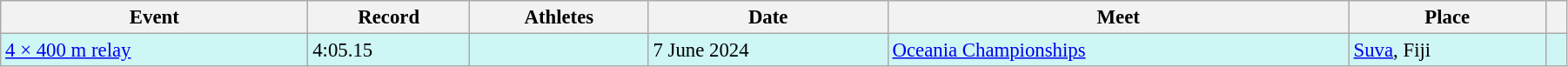<table class="wikitable" style="font-size: 95%; width: 95%;">
<tr>
<th>Event</th>
<th>Record</th>
<th>Athletes</th>
<th>Date</th>
<th>Meet</th>
<th>Place</th>
<th></th>
</tr>
<tr bgcolor=#CEF6F5>
<td><a href='#'>4 × 400 m relay</a></td>
<td>4:05.15</td>
<td></td>
<td>7 June 2024</td>
<td><a href='#'>Oceania Championships</a></td>
<td><a href='#'>Suva</a>, Fiji</td>
<td></td>
</tr>
</table>
